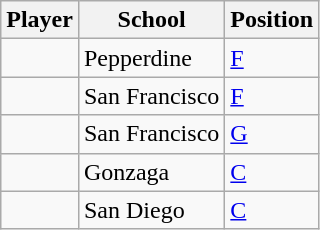<table class="wikitable sortable">
<tr>
<th>Player</th>
<th>School</th>
<th>Position</th>
</tr>
<tr>
<td></td>
<td>Pepperdine</td>
<td><a href='#'>F</a></td>
</tr>
<tr>
<td></td>
<td>San Francisco</td>
<td><a href='#'>F</a></td>
</tr>
<tr>
<td></td>
<td>San Francisco</td>
<td><a href='#'>G</a></td>
</tr>
<tr>
<td></td>
<td>Gonzaga</td>
<td><a href='#'>C</a></td>
</tr>
<tr>
<td></td>
<td>San Diego</td>
<td><a href='#'>C</a></td>
</tr>
</table>
